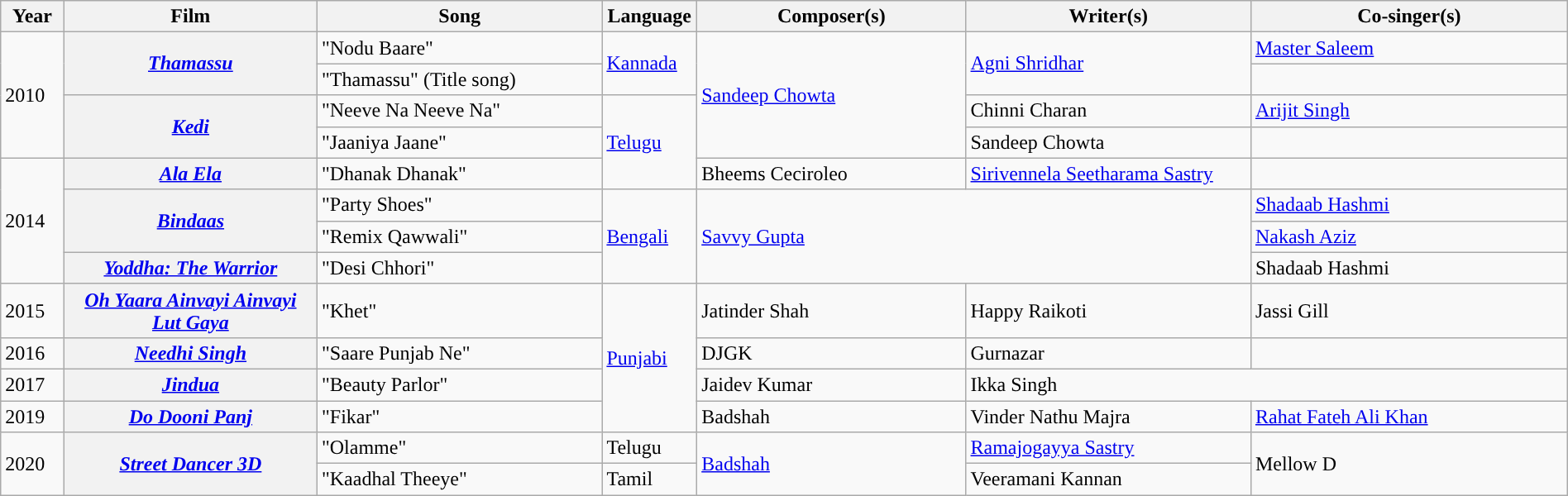<table class="wikitable plainrowheaders" width="100%">
<tr>
<th width=4%>Year</th>
<th width=16%>Film</th>
<th width=18%>Song</th>
<th width=6%>Language</th>
<th width=17%>Composer(s)</th>
<th width=18%>Writer(s)</th>
<th width=20%>Co-singer(s)</th>
</tr>
<tr>
<td rowspan="4">2010</td>
<th scope=row rowspan=2><em><a href='#'>Thamassu</a></em></th>
<td>"Nodu Baare"</td>
<td rowspan=2><a href='#'>Kannada</a></td>
<td rowspan=4><a href='#'>Sandeep Chowta</a></td>
<td rowspan=2><a href='#'>Agni Shridhar</a></td>
<td><a href='#'>Master Saleem</a></td>
</tr>
<tr>
<td>"Thamassu" (Title song)</td>
<td></td>
</tr>
<tr>
<th scope=row rowspan=2><em><a href='#'>Kedi</a></em></th>
<td>"Neeve Na Neeve Na"</td>
<td rowspan=3><a href='#'>Telugu</a></td>
<td>Chinni Charan</td>
<td><a href='#'>Arijit Singh</a></td>
</tr>
<tr>
<td>"Jaaniya Jaane"</td>
<td>Sandeep Chowta</td>
<td></td>
</tr>
<tr>
<td rowspan="4">2014</td>
<th scope=row><em><a href='#'>Ala Ela</a></em></th>
<td>"Dhanak Dhanak"</td>
<td>Bheems Ceciroleo</td>
<td><a href='#'>Sirivennela Seetharama Sastry</a></td>
<td></td>
</tr>
<tr>
<th scope=row rowspan=2><em><a href='#'>Bindaas</a></em></th>
<td>"Party Shoes"</td>
<td rowspan="3"><a href='#'>Bengali</a></td>
<td rowspan=3 colspan=2><a href='#'>Savvy Gupta</a></td>
<td><a href='#'>Shadaab Hashmi</a></td>
</tr>
<tr>
<td>"Remix Qawwali"</td>
<td><a href='#'>Nakash Aziz</a></td>
</tr>
<tr>
<th scope=row><em><a href='#'>Yoddha: The Warrior</a></em></th>
<td>"Desi Chhori"</td>
<td>Shadaab Hashmi</td>
</tr>
<tr>
<td>2015</td>
<th scope=row><em><a href='#'>Oh Yaara Ainvayi Ainvayi Lut Gaya</a></em></th>
<td>"Khet"</td>
<td rowspan="4"><a href='#'>Punjabi</a></td>
<td>Jatinder Shah</td>
<td>Happy Raikoti</td>
<td>Jassi Gill</td>
</tr>
<tr>
<td>2016</td>
<th scope=row><em><a href='#'>Needhi Singh</a></em></th>
<td>"Saare Punjab Ne"</td>
<td>DJGK</td>
<td>Gurnazar</td>
<td></td>
</tr>
<tr>
<td>2017</td>
<th scope=row><em><a href='#'>Jindua</a></em></th>
<td>"Beauty Parlor"</td>
<td>Jaidev Kumar</td>
<td colspan="2">Ikka Singh</td>
</tr>
<tr>
<td>2019</td>
<th scope=row><em><a href='#'>Do Dooni Panj</a></em></th>
<td>"Fikar"</td>
<td>Badshah</td>
<td>Vinder Nathu Majra</td>
<td><a href='#'>Rahat Fateh Ali Khan</a></td>
</tr>
<tr>
<td rowspan=2>2020</td>
<th scope=row rowspan=2><em><a href='#'>Street Dancer 3D</a></em></th>
<td>"Olamme"</td>
<td>Telugu</td>
<td rowspan="2"><a href='#'>Badshah</a></td>
<td><a href='#'>Ramajogayya Sastry</a></td>
<td rowspan="2">Mellow D</td>
</tr>
<tr>
<td>"Kaadhal Theeye"</td>
<td>Tamil</td>
<td>Veeramani Kannan</td>
</tr>
</table>
